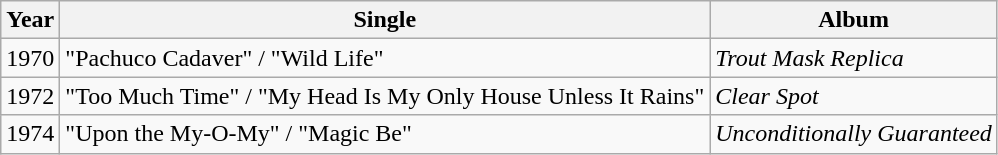<table class="wikitable">
<tr>
<th>Year</th>
<th>Single</th>
<th>Album</th>
</tr>
<tr>
<td>1970</td>
<td>"Pachuco Cadaver" / "Wild Life"</td>
<td rowspan="1"><em>Trout Mask Replica</em></td>
</tr>
<tr>
<td rowspan="1">1972</td>
<td>"Too Much Time" / "My Head Is My Only House Unless It Rains"</td>
<td rowspan="1"><em>Clear Spot</em></td>
</tr>
<tr>
<td rowspan="1">1974</td>
<td>"Upon the My-O-My" / "Magic Be"</td>
<td rowspan="1"><em>Unconditionally Guaranteed</em></td>
</tr>
</table>
